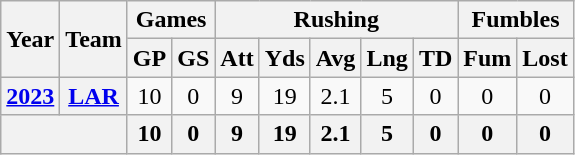<table class="wikitable" style="text-align:center;">
<tr>
<th rowspan="2">Year</th>
<th rowspan="2">Team</th>
<th colspan="2">Games</th>
<th colspan="5">Rushing</th>
<th colspan="2">Fumbles</th>
</tr>
<tr>
<th>GP</th>
<th>GS</th>
<th>Att</th>
<th>Yds</th>
<th>Avg</th>
<th>Lng</th>
<th>TD</th>
<th>Fum</th>
<th>Lost</th>
</tr>
<tr>
<th><a href='#'>2023</a></th>
<th><a href='#'>LAR</a></th>
<td>10</td>
<td>0</td>
<td>9</td>
<td>19</td>
<td>2.1</td>
<td>5</td>
<td>0</td>
<td>0</td>
<td>0</td>
</tr>
<tr>
<th colspan="2"></th>
<th>10</th>
<th>0</th>
<th>9</th>
<th>19</th>
<th>2.1</th>
<th>5</th>
<th>0</th>
<th>0</th>
<th>0</th>
</tr>
</table>
